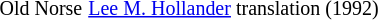<table>
<tr>
<td><br><small>Old Norse</small></td>
<td><br><small><a href='#'>Lee M. Hollander</a> translation (1992)</small></td>
<td></td>
</tr>
</table>
